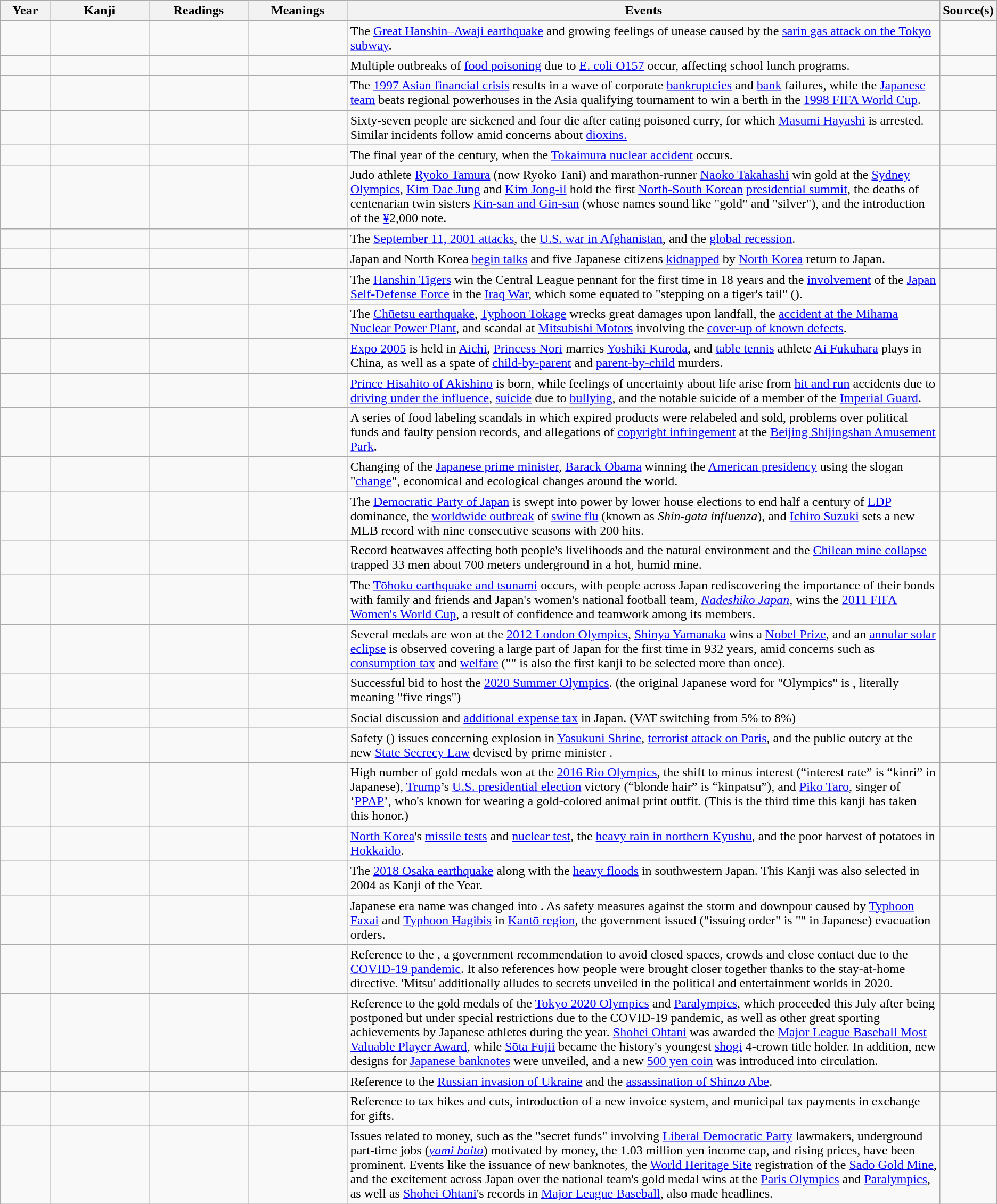<table class="wikitable">
<tr>
<th width="5%">Year</th>
<th width="10%">Kanji</th>
<th width="10%">Readings</th>
<th width="10%">Meanings</th>
<th width="60%">Events</th>
<th width="5%">Source(s)</th>
</tr>
<tr>
<td></td>
<td></td>
<td></td>
<td></td>
<td>The <a href='#'>Great Hanshin–Awaji earthquake</a> and growing feelings of unease caused by the <a href='#'>sarin gas attack on the Tokyo subway</a>.</td>
<td></td>
</tr>
<tr>
<td></td>
<td></td>
<td></td>
<td></td>
<td>Multiple outbreaks of <a href='#'>food poisoning</a> due to <a href='#'>E. coli O157</a> occur, affecting school lunch programs.</td>
<td></td>
</tr>
<tr>
<td></td>
<td></td>
<td></td>
<td></td>
<td>The <a href='#'>1997 Asian financial crisis</a> results in a wave of corporate <a href='#'>bankruptcies</a> and <a href='#'>bank</a> failures, while the <a href='#'>Japanese team</a> beats regional powerhouses in the Asia qualifying tournament to win a berth in the <a href='#'>1998 FIFA World Cup</a>.</td>
<td></td>
</tr>
<tr>
<td></td>
<td></td>
<td></td>
<td></td>
<td>Sixty-seven people are sickened and four die after eating poisoned curry, for which <a href='#'>Masumi Hayashi</a> is arrested. Similar incidents follow amid concerns about <a href='#'>dioxins.</a></td>
<td></td>
</tr>
<tr>
<td></td>
<td></td>
<td></td>
<td></td>
<td>The final year of the century, when the <a href='#'>Tokaimura nuclear accident</a> occurs.</td>
<td></td>
</tr>
<tr>
<td></td>
<td></td>
<td></td>
<td></td>
<td>Judo athlete <a href='#'>Ryoko Tamura</a> (now Ryoko Tani) and marathon-runner <a href='#'>Naoko Takahashi</a> win gold at the <a href='#'>Sydney Olympics</a>, <a href='#'>Kim Dae Jung</a> and <a href='#'>Kim Jong-il</a> hold the first <a href='#'>North-South Korean</a> <a href='#'>presidential summit</a>, the deaths of centenarian twin sisters <a href='#'>Kin-san and Gin-san</a> (whose names sound like "gold" and "silver"), and the introduction of the <a href='#'>¥</a>2,000 note.</td>
<td></td>
</tr>
<tr>
<td></td>
<td></td>
<td></td>
<td></td>
<td>The <a href='#'>September 11, 2001 attacks</a>, the <a href='#'>U.S. war in Afghanistan</a>, and the <a href='#'>global recession</a>.</td>
<td></td>
</tr>
<tr>
<td></td>
<td></td>
<td></td>
<td></td>
<td>Japan and North Korea <a href='#'>begin talks</a> and five Japanese citizens <a href='#'>kidnapped</a> by <a href='#'>North Korea</a> return to Japan.</td>
<td></td>
</tr>
<tr>
<td></td>
<td></td>
<td></td>
<td></td>
<td>The <a href='#'>Hanshin Tigers</a> win the Central League pennant for the first time in 18 years and the <a href='#'>involvement</a> of the <a href='#'>Japan Self-Defense Force</a> in the <a href='#'>Iraq War</a>, which some equated to "stepping on a tiger's tail" ().</td>
<td></td>
</tr>
<tr>
<td></td>
<td></td>
<td></td>
<td></td>
<td>The <a href='#'>Chūetsu earthquake</a>, <a href='#'>Typhoon Tokage</a> wrecks great damages upon landfall, the <a href='#'>accident at the Mihama Nuclear Power Plant</a>, and scandal at <a href='#'>Mitsubishi Motors</a> involving the <a href='#'>cover-up of known defects</a>.</td>
<td></td>
</tr>
<tr>
<td></td>
<td></td>
<td></td>
<td></td>
<td><a href='#'>Expo 2005</a> is held in <a href='#'>Aichi</a>, <a href='#'>Princess Nori</a> marries <a href='#'>Yoshiki Kuroda</a>, and <a href='#'>table tennis</a> athlete <a href='#'>Ai Fukuhara</a> plays in China, as well as a spate of <a href='#'>child-by-parent</a> and <a href='#'>parent-by-child</a> murders.</td>
<td></td>
</tr>
<tr>
<td></td>
<td></td>
<td></td>
<td></td>
<td><a href='#'>Prince Hisahito of Akishino</a> is born, while feelings of uncertainty about life arise from <a href='#'>hit and run</a> accidents due to <a href='#'>driving under the influence</a>, <a href='#'>suicide</a> due to <a href='#'>bullying</a>, and the notable suicide of a member of the <a href='#'>Imperial Guard</a>.</td>
<td></td>
</tr>
<tr>
<td></td>
<td></td>
<td></td>
<td></td>
<td>A series of food labeling scandals in which expired products were relabeled and sold, problems over political funds and faulty pension records, and allegations of <a href='#'>copyright infringement</a> at the <a href='#'>Beijing Shijingshan Amusement Park</a>.</td>
<td></td>
</tr>
<tr>
<td></td>
<td></td>
<td></td>
<td></td>
<td>Changing of the <a href='#'>Japanese prime minister</a>, <a href='#'>Barack Obama</a> winning the <a href='#'>American presidency</a> using the slogan "<a href='#'>change</a>", economical and ecological changes around the world.</td>
<td></td>
</tr>
<tr>
<td></td>
<td></td>
<td></td>
<td></td>
<td>The <a href='#'>Democratic Party of Japan</a> is swept into power by lower house elections to end half a century of <a href='#'>LDP</a> dominance, the <a href='#'>worldwide outbreak</a> of <a href='#'>swine flu</a> (known as <em>Shin-gata influenza</em>), and <a href='#'>Ichiro Suzuki</a> sets a new MLB record with nine consecutive seasons with 200 hits.</td>
<td></td>
</tr>
<tr>
<td></td>
<td></td>
<td></td>
<td></td>
<td>Record heatwaves affecting both people's livelihoods and the natural environment and the <a href='#'>Chilean mine collapse</a> trapped 33 men about 700 meters underground in a hot, humid mine.</td>
<td></td>
</tr>
<tr>
<td></td>
<td></td>
<td></td>
<td></td>
<td>The <a href='#'>Tōhoku earthquake and tsunami</a> occurs, with people across Japan rediscovering the importance of their bonds with family and friends and Japan's women's national football team, <em><a href='#'>Nadeshiko Japan</a></em>, wins the <a href='#'>2011 FIFA Women's World Cup</a>, a result of confidence and teamwork among its members.</td>
<td></td>
</tr>
<tr>
<td></td>
<td></td>
<td></td>
<td></td>
<td>Several medals are won at the <a href='#'>2012 London Olympics</a>, <a href='#'>Shinya Yamanaka</a> wins a <a href='#'>Nobel Prize</a>, and an <a href='#'>annular solar eclipse</a> is observed covering a large part of Japan for the first time in 932 years, amid concerns such as <a href='#'>consumption tax</a> and <a href='#'>welfare</a> ("" is also the first kanji to be selected more than once).</td>
<td></td>
</tr>
<tr>
<td></td>
<td></td>
<td></td>
<td></td>
<td>Successful bid to host the <a href='#'>2020 Summer Olympics</a>. (the original Japanese word for "Olympics" is , literally meaning "five rings")</td>
<td></td>
</tr>
<tr>
<td></td>
<td></td>
<td></td>
<td></td>
<td>Social discussion and <a href='#'>additional expense tax</a> in Japan. (VAT switching from 5% to 8%)</td>
<td></td>
</tr>
<tr>
<td></td>
<td></td>
<td></td>
<td></td>
<td>Safety () issues concerning explosion in <a href='#'>Yasukuni Shrine</a>, <a href='#'>terrorist attack on Paris</a>, and the public outcry at the new <a href='#'>State Secrecy Law</a> devised by prime minister .</td>
<td></td>
</tr>
<tr>
<td></td>
<td></td>
<td></td>
<td></td>
<td>High number of gold medals won at the <a href='#'>2016 Rio Olympics</a>, the shift to minus interest (“interest rate” is “kinri” in Japanese), <a href='#'>Trump</a>’s <a href='#'>U.S. presidential election</a> victory (“blonde hair” is “kinpatsu”), and <a href='#'>Piko Taro</a>, singer of ‘<a href='#'>PPAP</a>’, who's known for wearing a gold-colored animal print outfit. (This is the third time this kanji has taken this honor.)</td>
<td></td>
</tr>
<tr>
<td></td>
<td></td>
<td></td>
<td></td>
<td><a href='#'>North Korea</a>'s <a href='#'>missile tests</a> and <a href='#'>nuclear test</a>, the <a href='#'>heavy rain in northern Kyushu</a>, and the poor harvest of potatoes in <a href='#'>Hokkaido</a>.</td>
<td></td>
</tr>
<tr>
<td></td>
<td></td>
<td></td>
<td></td>
<td>The <a href='#'>2018 Osaka earthquake</a> along with the <a href='#'>heavy floods</a> in southwestern Japan. This Kanji was also selected in 2004 as Kanji of the Year.</td>
<td></td>
</tr>
<tr>
<td></td>
<td></td>
<td></td>
<td></td>
<td>Japanese era name was changed into . As safety measures against the storm and downpour caused by <a href='#'>Typhoon Faxai</a> and <a href='#'>Typhoon Hagibis</a> in <a href='#'>Kantō region</a>, the government issued ("issuing order" is "" in Japanese) evacuation orders.</td>
<td></td>
</tr>
<tr>
<td></td>
<td></td>
<td></td>
<td></td>
<td>Reference to the , a government recommendation to avoid closed spaces, crowds and close contact due to the <a href='#'>COVID-19 pandemic</a>. It also references how people were brought closer together thanks to the stay-at-home directive. 'Mitsu' additionally alludes to secrets unveiled in the political and entertainment worlds in 2020.</td>
<td></td>
</tr>
<tr>
<td></td>
<td></td>
<td></td>
<td></td>
<td>Reference to the gold medals of the <a href='#'>Tokyo 2020 Olympics</a> and <a href='#'>Paralympics</a>, which proceeded this July after being postponed but under special restrictions due to the COVID-19 pandemic, as well as other great sporting achievements by Japanese athletes during the year. <a href='#'>Shohei Ohtani</a> was awarded the <a href='#'>Major League Baseball Most Valuable Player Award</a>, while <a href='#'>Sōta Fujii</a> became the history's youngest <a href='#'>shogi</a> 4-crown title holder. In addition, new designs for <a href='#'>Japanese banknotes</a> were unveiled, and a new <a href='#'>500 yen coin</a> was introduced into circulation.</td>
<td></td>
</tr>
<tr>
<td></td>
<td></td>
<td></td>
<td></td>
<td>Reference to the <a href='#'>Russian invasion of Ukraine</a> and the <a href='#'>assassination of Shinzo Abe</a>.</td>
<td></td>
</tr>
<tr>
<td></td>
<td></td>
<td></td>
<td></td>
<td>Reference to tax hikes and cuts, introduction of a new invoice system, and municipal tax payments in exchange for gifts.</td>
<td></td>
</tr>
<tr>
<td></td>
<td></td>
<td></td>
<td></td>
<td>Issues related to money, such as the "secret funds" involving <a href='#'>Liberal Democratic Party</a> lawmakers, underground part-time jobs (<em><a href='#'>yami baito</a></em>) motivated by money, the 1.03 million yen income cap, and rising prices, have been prominent. Events like the issuance of new banknotes, the <a href='#'>World Heritage Site</a> registration of the <a href='#'>Sado Gold Mine</a>, and the excitement across Japan over the national team's gold medal wins at the <a href='#'>Paris Olympics</a> and <a href='#'>Paralympics</a>, as well as <a href='#'>Shohei Ohtani</a>'s  records in <a href='#'>Major League Baseball</a>, also made headlines.</td>
<td></td>
</tr>
</table>
